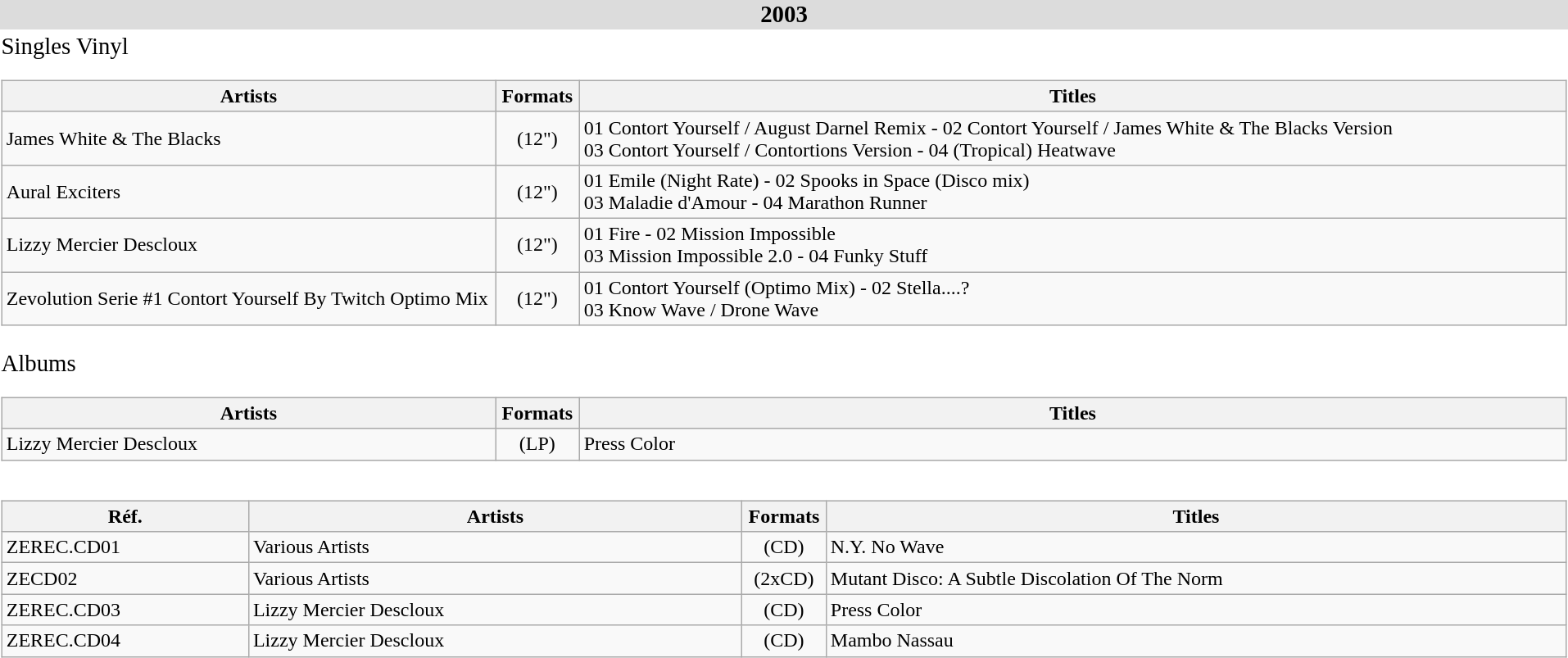<table class="collapsible collapsed" style="width:80em;">
<tr>
<th style = background:#DCDCDC><big>2003</big></th>
</tr>
<tr>
<td><big>Singles Vinyl</big><br><table class="wikitable sortable" style="width:100%;" align="left">
<tr>
<th scope=col width="30%">Artists</th>
<th scope=col width="5%">Formats</th>
<th scope=col width="60%">Titles</th>
</tr>
<tr>
<td>James White & The Blacks</td>
<td align="center">(12")</td>
<td>01 Contort Yourself / August Darnel Remix - 02 Contort Yourself / James White & The Blacks Version<br>03 Contort Yourself / Contortions Version - 04 (Tropical) Heatwave</td>
</tr>
<tr>
<td>Aural Exciters</td>
<td align="center">(12")</td>
<td>01 Emile (Night Rate) - 02 Spooks in Space (Disco mix)<br>03 Maladie d'Amour - 04 Marathon Runner</td>
</tr>
<tr>
<td>Lizzy Mercier Descloux</td>
<td align="center">(12")</td>
<td>01 Fire - 02 Mission Impossible<br>03 Mission Impossible 2.0 - 04 Funky Stuff</td>
</tr>
<tr>
<td>Zevolution Serie #1 Contort Yourself By Twitch Optimo Mix</td>
<td align="center">(12")</td>
<td>01 Contort Yourself (Optimo Mix) - 02 Stella....?<br>03 Know Wave / Drone Wave</td>
</tr>
</table>
</td>
</tr>
<tr>
<td><big>Albums</big><br><table class="wikitable sortable" style="width:100%;" align="left">
<tr>
<th scope=col width="30%">Artists</th>
<th scope=col width="5%">Formats</th>
<th scope=col width="60%">Titles</th>
</tr>
<tr>
<td>Lizzy Mercier Descloux</td>
<td align="center">(LP)</td>
<td>Press Color</td>
</tr>
</table>
<table class="wikitable sortable" style="width:100%;" align="left">
<tr>
<th scope=col width="15%">Réf.</th>
<th scope=col width="30%">Artists</th>
<th scope=col width="5%">Formats</th>
<th scope=col width="45%">Titles</th>
</tr>
<tr>
<td>ZEREC.CD01</td>
<td>Various Artists</td>
<td align="center">(CD)</td>
<td>N.Y. No Wave</td>
</tr>
<tr>
<td>ZECD02</td>
<td>Various Artists</td>
<td align="center">(2xCD)</td>
<td>Mutant Disco: A Subtle Discolation Of The Norm</td>
</tr>
<tr>
<td>ZEREC.CD03</td>
<td>Lizzy Mercier Descloux</td>
<td align="center">(CD)</td>
<td>Press Color</td>
</tr>
<tr>
<td>ZEREC.CD04</td>
<td>Lizzy Mercier Descloux</td>
<td align="center">(CD)</td>
<td>Mambo Nassau</td>
</tr>
</table>
</td>
</tr>
</table>
